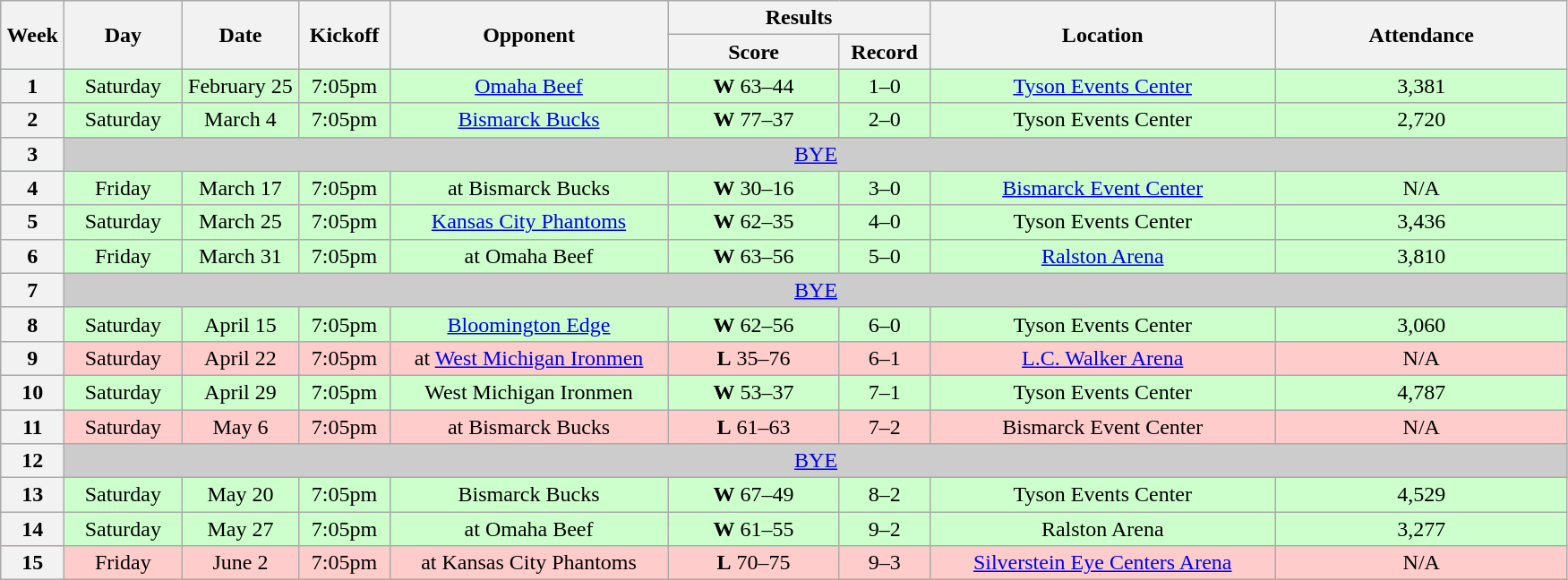<table class="wikitable">
<tr>
<th rowspan="2" width="40">Week</th>
<th rowspan="2" width="80">Day</th>
<th rowspan="2" width="80">Date</th>
<th rowspan="2" width="60">Kickoff</th>
<th rowspan="2" width="200">Opponent</th>
<th colspan="2" width="180">Results</th>
<th rowspan="2" width="250">Location</th>
<th rowspan="2" width="210">Attendance</th>
</tr>
<tr>
<th width="120">Score</th>
<th width="60">Record</th>
</tr>
<tr align="center" bgcolor="#CCFFCC">
<th>1</th>
<td>Saturday</td>
<td>February 25</td>
<td>7:05pm</td>
<td><a href='#'>Omaha Beef</a></td>
<td><strong>W</strong> 63–44</td>
<td>1–0</td>
<td><a href='#'>Tyson Events Center</a></td>
<td>3,381</td>
</tr>
<tr align="center" bgcolor="#CCFFCC">
<th>2</th>
<td>Saturday</td>
<td>March 4</td>
<td>7:05pm</td>
<td><a href='#'>Bismarck Bucks</a></td>
<td><strong>W</strong> 77–37</td>
<td>2–0</td>
<td>Tyson Events Center</td>
<td>2,720</td>
</tr>
<tr align="center" bgcolor="#CCCCCC">
<th>3</th>
<td colspan="8"><a href='#'>BYE</a></td>
</tr>
<tr align="center" bgcolor="#CCFFCC">
<th>4</th>
<td>Friday</td>
<td>March 17</td>
<td>7:05pm</td>
<td>at Bismarck Bucks</td>
<td><strong>W</strong> 30–16</td>
<td>3–0</td>
<td><a href='#'>Bismarck Event Center</a></td>
<td>N/A</td>
</tr>
<tr align="center" bgcolor="#CCFFCC">
<th>5</th>
<td>Saturday</td>
<td>March 25</td>
<td>7:05pm</td>
<td><a href='#'>Kansas City Phantoms</a></td>
<td><strong>W</strong> 62–35</td>
<td>4–0</td>
<td>Tyson Events Center</td>
<td>3,436</td>
</tr>
<tr align="center" bgcolor="#CCFFCC">
<th>6</th>
<td>Friday</td>
<td>March 31</td>
<td>7:05pm</td>
<td>at Omaha Beef</td>
<td><strong>W</strong> 63–56</td>
<td>5–0</td>
<td><a href='#'>Ralston Arena</a></td>
<td>3,810</td>
</tr>
<tr align="center" bgcolor="#CCCCCC">
<th>7</th>
<td colspan="8"><a href='#'>BYE</a></td>
</tr>
<tr align="center" bgcolor="#CCFFCC">
<th>8</th>
<td>Saturday</td>
<td>April 15</td>
<td>7:05pm</td>
<td><a href='#'>Bloomington Edge</a></td>
<td><strong>W</strong> 62–56</td>
<td>6–0</td>
<td>Tyson Events Center</td>
<td>3,060</td>
</tr>
<tr align="center" bgcolor="#FFCCCC">
<th>9</th>
<td>Saturday</td>
<td>April 22</td>
<td>7:05pm</td>
<td>at <a href='#'>West Michigan Ironmen</a></td>
<td><strong>L</strong> 35–76</td>
<td>6–1</td>
<td><a href='#'>L.C. Walker Arena</a></td>
<td>N/A</td>
</tr>
<tr align="center" bgcolor="#CCFFCC">
<th>10</th>
<td>Saturday</td>
<td>April 29</td>
<td>7:05pm</td>
<td>West Michigan Ironmen</td>
<td><strong>W</strong> 53–37</td>
<td>7–1</td>
<td>Tyson Events Center</td>
<td>4,787</td>
</tr>
<tr align="center" bgcolor="#FFCCCC">
<th>11</th>
<td>Saturday</td>
<td>May 6</td>
<td>7:05pm</td>
<td>at Bismarck Bucks</td>
<td><strong>L</strong> 61–63</td>
<td>7–2</td>
<td>Bismarck Event Center</td>
<td>N/A</td>
</tr>
<tr align="center" bgcolor="#CCCCCC">
<th>12</th>
<td colspan="8"><a href='#'>BYE</a></td>
</tr>
<tr align="center" bgcolor="#CCFFCC">
<th>13</th>
<td>Saturday</td>
<td>May 20</td>
<td>7:05pm</td>
<td>Bismarck Bucks</td>
<td><strong>W</strong> 67–49</td>
<td>8–2</td>
<td>Tyson Events Center</td>
<td>4,529</td>
</tr>
<tr align="center" bgcolor="#CCFFCC">
<th>14</th>
<td>Saturday</td>
<td>May 27</td>
<td>7:05pm</td>
<td>at Omaha Beef</td>
<td><strong>W</strong> 61–55</td>
<td>9–2</td>
<td>Ralston Arena</td>
<td>3,277</td>
</tr>
<tr align="center" bgcolor="#FFCCCC">
<th>15</th>
<td>Friday</td>
<td>June 2</td>
<td>7:05pm</td>
<td>at Kansas City Phantoms</td>
<td><strong>L</strong> 70–75</td>
<td>9–3</td>
<td><a href='#'>Silverstein Eye Centers Arena</a></td>
<td>N/A</td>
</tr>
</table>
